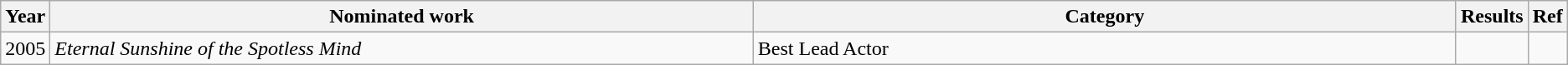<table class="wikitable">
<tr>
<th scope="col" style="width:1em;">Year</th>
<th scope="col" style="width:35em;">Nominated work</th>
<th scope="col" style="width:35em;">Category</th>
<th scope="col" style="width:1em;">Results</th>
<th scope="col" style="width:1em;">Ref</th>
</tr>
<tr>
<td>2005</td>
<td><em>Eternal Sunshine of the Spotless Mind</em></td>
<td>Best Lead Actor</td>
<td></td>
<td></td>
</tr>
</table>
